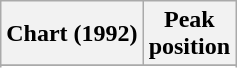<table class="wikitable sortable plainrowheaders">
<tr>
<th>Chart (1992)</th>
<th>Peak<br>position</th>
</tr>
<tr>
</tr>
<tr>
</tr>
<tr>
</tr>
<tr>
</tr>
</table>
